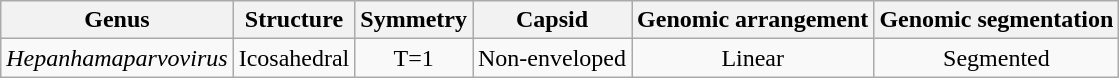<table class="wikitable sortable" style="text-align:center">
<tr>
<th>Genus</th>
<th>Structure</th>
<th>Symmetry</th>
<th>Capsid</th>
<th>Genomic arrangement</th>
<th>Genomic segmentation</th>
</tr>
<tr>
<td><em>Hepanhamaparvovirus</em></td>
<td>Icosahedral</td>
<td>T=1</td>
<td>Non-enveloped</td>
<td>Linear</td>
<td>Segmented</td>
</tr>
</table>
